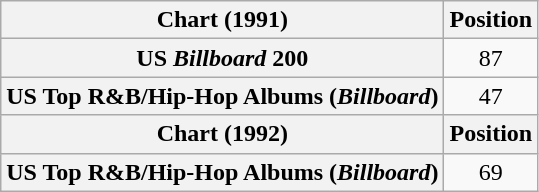<table class="wikitable plainrowheaders" style="text-align:center">
<tr>
<th scope="col">Chart (1991)</th>
<th scope="col">Position</th>
</tr>
<tr>
<th scope="row">US <em>Billboard</em> 200</th>
<td>87</td>
</tr>
<tr>
<th scope="row">US Top R&B/Hip-Hop Albums (<em>Billboard</em>)</th>
<td>47</td>
</tr>
<tr>
<th scope="col">Chart (1992)</th>
<th scope="col">Position</th>
</tr>
<tr>
<th scope="row">US Top R&B/Hip-Hop Albums (<em>Billboard</em>)</th>
<td>69</td>
</tr>
</table>
